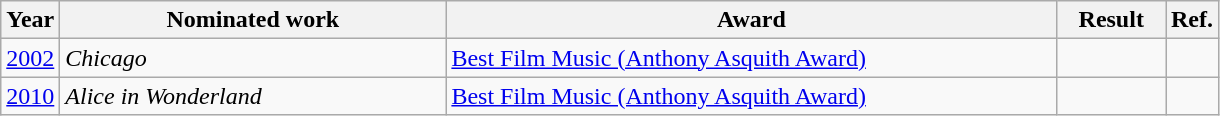<table class="wikitable">
<tr>
<th>Year</th>
<th width="250">Nominated work</th>
<th width="400">Award</th>
<th width="65">Result</th>
<th>Ref.</th>
</tr>
<tr>
<td align="center"><a href='#'>2002</a></td>
<td><em>Chicago</em></td>
<td><a href='#'>Best Film Music (Anthony Asquith Award)</a></td>
<td></td>
<td align="center"></td>
</tr>
<tr>
<td align="center"><a href='#'>2010</a></td>
<td><em>Alice in Wonderland</em></td>
<td><a href='#'>Best Film Music (Anthony Asquith Award)</a></td>
<td></td>
<td align="center"></td>
</tr>
</table>
